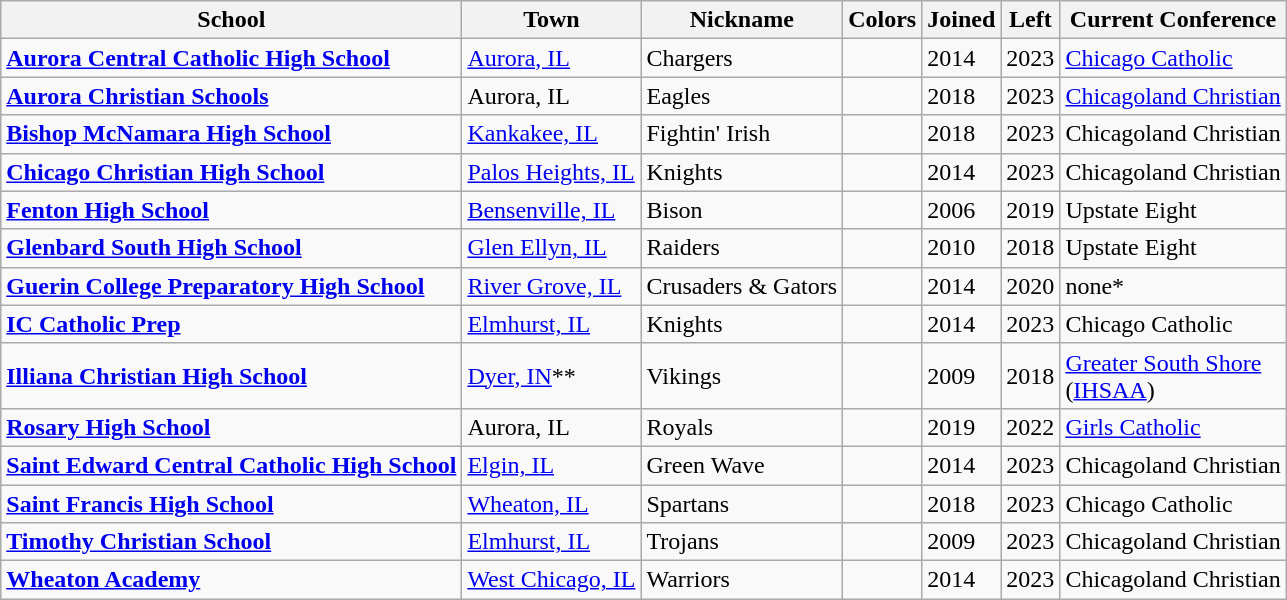<table class="wikitable">
<tr>
<th>School</th>
<th>Town</th>
<th>Nickname</th>
<th>Colors</th>
<th>Joined</th>
<th>Left</th>
<th>Current Conference</th>
</tr>
<tr>
<td><strong><a href='#'>Aurora Central Catholic High School</a></strong></td>
<td><a href='#'>Aurora, IL</a></td>
<td>Chargers</td>
<td> </td>
<td>2014</td>
<td>2023</td>
<td><a href='#'>Chicago Catholic</a></td>
</tr>
<tr>
<td><strong><a href='#'>Aurora Christian Schools</a></strong></td>
<td>Aurora, IL</td>
<td>Eagles</td>
<td> </td>
<td>2018</td>
<td>2023</td>
<td><a href='#'>Chicagoland Christian</a></td>
</tr>
<tr>
<td><strong><a href='#'>Bishop McNamara High School</a></strong></td>
<td><a href='#'>Kankakee, IL</a></td>
<td>Fightin' Irish</td>
<td> </td>
<td>2018</td>
<td>2023</td>
<td>Chicagoland Christian</td>
</tr>
<tr>
<td><strong><a href='#'>Chicago Christian High School</a></strong></td>
<td><a href='#'>Palos Heights, IL</a></td>
<td>Knights</td>
<td> </td>
<td>2014</td>
<td>2023</td>
<td>Chicagoland Christian</td>
</tr>
<tr>
<td><a href='#'><strong>Fenton High School</strong></a></td>
<td><a href='#'>Bensenville, IL</a></td>
<td>Bison</td>
<td> </td>
<td>2006</td>
<td>2019</td>
<td>Upstate Eight</td>
</tr>
<tr>
<td><strong><a href='#'>Glenbard South High School</a></strong></td>
<td><a href='#'>Glen Ellyn, IL</a></td>
<td>Raiders</td>
<td> </td>
<td>2010</td>
<td>2018</td>
<td>Upstate Eight</td>
</tr>
<tr>
<td><strong><a href='#'>Guerin College Preparatory High School</a></strong></td>
<td><a href='#'>River Grove, IL</a></td>
<td>Crusaders & Gators</td>
<td> </td>
<td>2014</td>
<td>2020</td>
<td>none*</td>
</tr>
<tr>
<td><a href='#'><strong>IC Catholic Prep</strong></a></td>
<td><a href='#'>Elmhurst, IL</a></td>
<td>Knights</td>
<td> </td>
<td>2014</td>
<td>2023</td>
<td>Chicago Catholic</td>
</tr>
<tr>
<td><strong><a href='#'>Illiana Christian High School</a></strong></td>
<td><a href='#'>Dyer, IN</a>**</td>
<td>Vikings</td>
<td> </td>
<td>2009</td>
<td>2018</td>
<td><a href='#'>Greater South Shore</a><br>(<a href='#'>IHSAA</a>)</td>
</tr>
<tr>
<td><a href='#'><strong>Rosary High School</strong></a></td>
<td>Aurora, IL</td>
<td>Royals</td>
<td> </td>
<td>2019</td>
<td>2022</td>
<td><a href='#'>Girls Catholic</a></td>
</tr>
<tr>
<td><a href='#'><strong>Saint Edward Central Catholic High School</strong></a></td>
<td><a href='#'>Elgin, IL</a></td>
<td>Green Wave</td>
<td> </td>
<td>2014</td>
<td>2023</td>
<td>Chicagoland Christian</td>
</tr>
<tr>
<td><a href='#'><strong>Saint Francis High School</strong></a></td>
<td><a href='#'>Wheaton, IL</a></td>
<td>Spartans</td>
<td> </td>
<td>2018</td>
<td>2023</td>
<td>Chicago Catholic</td>
</tr>
<tr>
<td><a href='#'><strong>Timothy Christian School</strong></a></td>
<td><a href='#'>Elmhurst, IL</a></td>
<td>Trojans</td>
<td> </td>
<td>2009</td>
<td>2023</td>
<td>Chicagoland Christian</td>
</tr>
<tr>
<td><strong><a href='#'>Wheaton Academy</a></strong></td>
<td><a href='#'>West Chicago, IL</a></td>
<td>Warriors</td>
<td> </td>
<td>2014</td>
<td>2023</td>
<td>Chicagoland Christian</td>
</tr>
</table>
